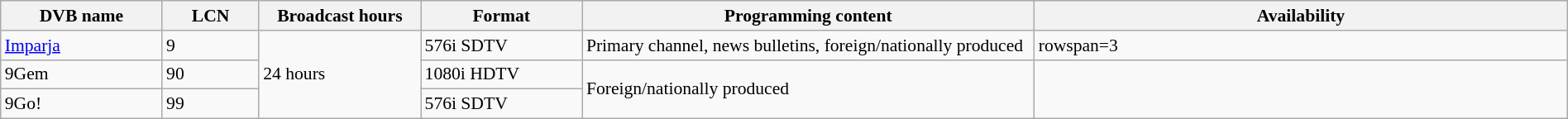<table class="wikitable" style="font-size:90%; width:100%;">
<tr>
<th width="10%">DVB name</th>
<th width="6%">LCN</th>
<th width="10%">Broadcast hours</th>
<th width="10%">Format</th>
<th width="28%">Programming content</th>
<th width="33%">Availability</th>
</tr>
<tr>
<td><a href='#'>Imparja</a></td>
<td>9</td>
<td rowspan=3>24 hours</td>
<td>576i SDTV</td>
<td>Primary channel, news bulletins, foreign/nationally produced </td>
<td>rowspan=3 </td>
</tr>
<tr>
<td>9Gem</td>
<td>90</td>
<td>1080i HDTV</td>
<td rowspan=2>Foreign/nationally produced </td>
</tr>
<tr>
<td>9Go!</td>
<td>99</td>
<td>576i SDTV</td>
</tr>
</table>
